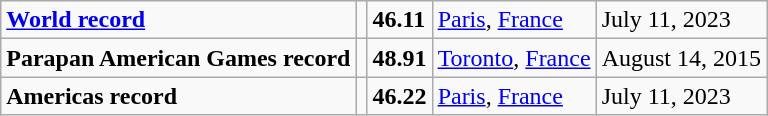<table class="wikitable">
<tr>
<td><strong><a href='#'>World record</a></strong></td>
<td></td>
<td><strong>46.11</strong></td>
<td><a href='#'>Paris</a>, <a href='#'>France</a></td>
<td>July 11, 2023</td>
</tr>
<tr>
<td><strong>Parapan American Games record</strong></td>
<td></td>
<td><strong>48.91</strong></td>
<td><a href='#'>Toronto</a>, <a href='#'>France</a></td>
<td>August 14, 2015</td>
</tr>
<tr>
<td><strong>Americas record</strong></td>
<td></td>
<td><strong>46.22</strong></td>
<td><a href='#'>Paris</a>, <a href='#'>France</a></td>
<td>July 11, 2023</td>
</tr>
</table>
